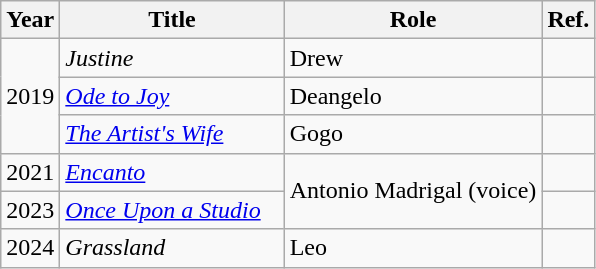<table class="wikitable">
<tr>
<th>Year</th>
<th>Title</th>
<th>Role</th>
<th>Ref.</th>
</tr>
<tr>
<td rowspan=3>2019</td>
<td><em>Justine</em></td>
<td>Drew</td>
<td></td>
</tr>
<tr>
<td><em><a href='#'>Ode to Joy</a></em></td>
<td>Deangelo</td>
<td></td>
</tr>
<tr>
<td><em><a href='#'>The Artist's Wife</a></em></td>
<td>Gogo</td>
<td></td>
</tr>
<tr>
<td>2021</td>
<td><em><a href='#'>Encanto</a></em></td>
<td rowspan=2>Antonio Madrigal (voice)</td>
<td></td>
</tr>
<tr>
<td>2023</td>
<td><em><a href='#'>Once Upon a Studio</a></em>   </td>
<td></td>
</tr>
<tr>
<td>2024</td>
<td><em>Grassland</em></td>
<td>Leo</td>
<td></td>
</tr>
</table>
